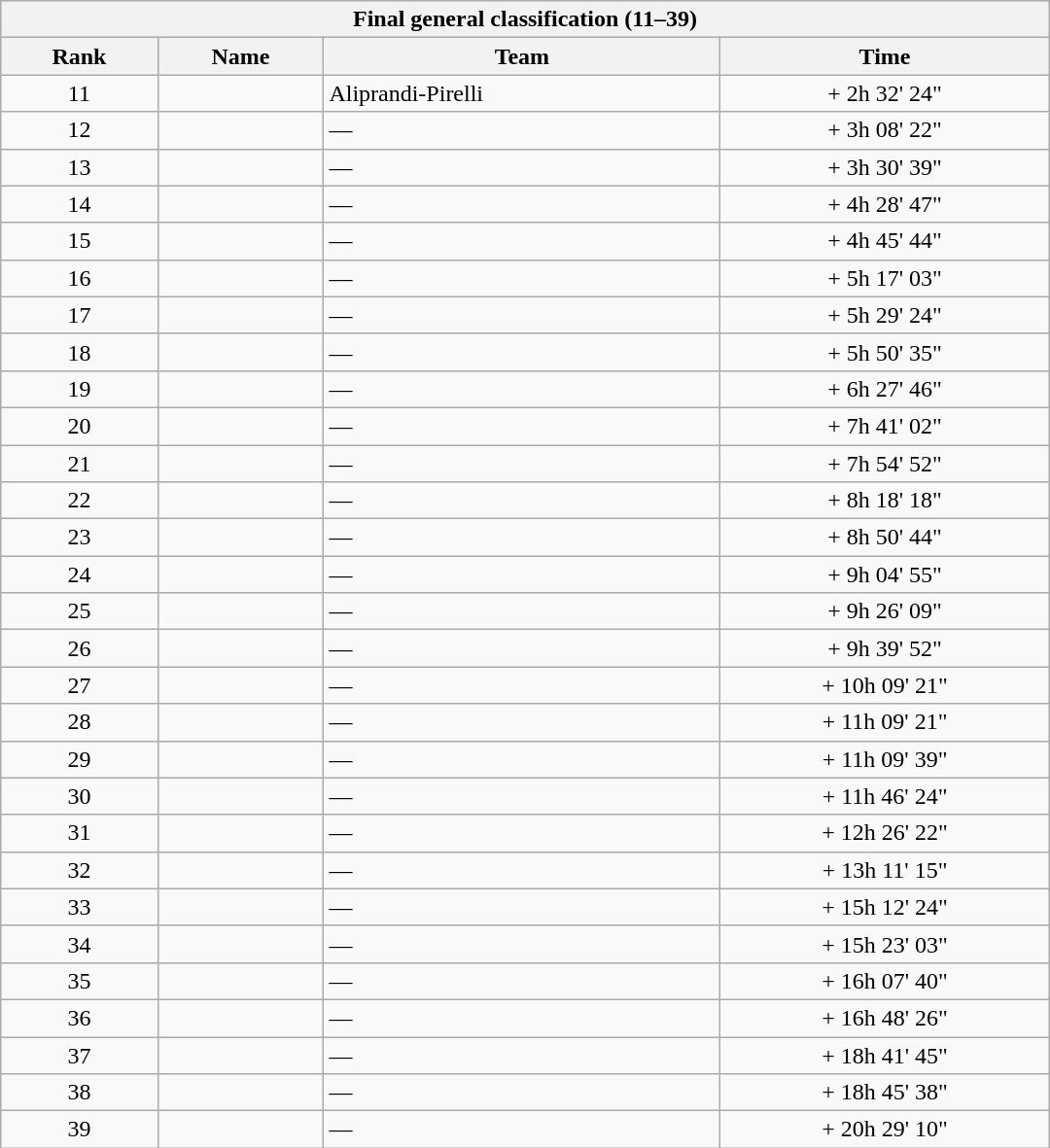<table class="collapsible collapsed wikitable" style="width:45em;margin-top:0;">
<tr>
<th colspan=4>Final general classification (11–39)</th>
</tr>
<tr>
<th>Rank</th>
<th>Name</th>
<th>Team</th>
<th>Time</th>
</tr>
<tr>
<td style="text-align:center;">11</td>
<td></td>
<td>Aliprandi-Pirelli</td>
<td align=center>+ 2h 32' 24"</td>
</tr>
<tr>
<td style="text-align:center;">12</td>
<td></td>
<td>—</td>
<td align=center>+ 3h 08' 22"</td>
</tr>
<tr>
<td style="text-align:center;">13</td>
<td></td>
<td>—</td>
<td align=center>+ 3h 30' 39"</td>
</tr>
<tr>
<td style="text-align:center;">14</td>
<td></td>
<td>—</td>
<td align=center>+ 4h 28' 47"</td>
</tr>
<tr>
<td style="text-align:center;">15</td>
<td></td>
<td>—</td>
<td align=center>+ 4h 45' 44"</td>
</tr>
<tr>
<td style="text-align:center;">16</td>
<td></td>
<td>—</td>
<td align=center>+ 5h 17' 03"</td>
</tr>
<tr>
<td style="text-align:center;">17</td>
<td></td>
<td>—</td>
<td align=center>+ 5h 29' 24"</td>
</tr>
<tr>
<td style="text-align:center;">18</td>
<td></td>
<td>—</td>
<td align=center>+ 5h 50' 35"</td>
</tr>
<tr>
<td style="text-align:center;">19</td>
<td></td>
<td>—</td>
<td align=center>+ 6h 27' 46"</td>
</tr>
<tr>
<td style="text-align:center;">20</td>
<td></td>
<td>—</td>
<td align=center>+ 7h 41' 02"</td>
</tr>
<tr>
<td style="text-align:center;">21</td>
<td></td>
<td>—</td>
<td align=center>+ 7h 54' 52"</td>
</tr>
<tr>
<td style="text-align:center;">22</td>
<td></td>
<td>—</td>
<td align=center>+ 8h 18' 18"</td>
</tr>
<tr>
<td style="text-align:center;">23</td>
<td></td>
<td>—</td>
<td align=center>+ 8h 50' 44"</td>
</tr>
<tr>
<td style="text-align:center;">24</td>
<td></td>
<td>—</td>
<td align=center>+ 9h 04' 55"</td>
</tr>
<tr>
<td style="text-align:center;">25</td>
<td></td>
<td>—</td>
<td align=center>+ 9h 26' 09"</td>
</tr>
<tr>
<td style="text-align:center;">26</td>
<td></td>
<td>—</td>
<td align=center>+ 9h 39' 52"</td>
</tr>
<tr>
<td style="text-align:center;">27</td>
<td></td>
<td>—</td>
<td align=center>+ 10h 09' 21"</td>
</tr>
<tr>
<td style="text-align:center;">28</td>
<td></td>
<td>—</td>
<td align=center>+ 11h 09' 21"</td>
</tr>
<tr>
<td style="text-align:center;">29</td>
<td></td>
<td>—</td>
<td align=center>+ 11h 09' 39"</td>
</tr>
<tr>
<td style="text-align:center;">30</td>
<td></td>
<td>—</td>
<td align=center>+ 11h 46' 24"</td>
</tr>
<tr>
<td style="text-align:center;">31</td>
<td></td>
<td>—</td>
<td align=center>+ 12h 26' 22"</td>
</tr>
<tr>
<td style="text-align:center;">32</td>
<td></td>
<td>—</td>
<td align=center>+ 13h 11' 15"</td>
</tr>
<tr>
<td style="text-align:center;">33</td>
<td></td>
<td>—</td>
<td align=center>+ 15h 12' 24"</td>
</tr>
<tr>
<td style="text-align:center;">34</td>
<td></td>
<td>—</td>
<td align=center>+ 15h 23' 03"</td>
</tr>
<tr>
<td style="text-align:center;">35</td>
<td></td>
<td>—</td>
<td align=center>+ 16h 07' 40"</td>
</tr>
<tr>
<td style="text-align:center;">36</td>
<td></td>
<td>—</td>
<td align=center>+ 16h 48' 26"</td>
</tr>
<tr>
<td style="text-align:center;">37</td>
<td></td>
<td>—</td>
<td align=center>+ 18h 41' 45"</td>
</tr>
<tr>
<td style="text-align:center;">38</td>
<td></td>
<td>—</td>
<td align=center>+ 18h 45' 38"</td>
</tr>
<tr>
<td style="text-align:center;">39</td>
<td></td>
<td>—</td>
<td align=center>+ 20h 29' 10"</td>
</tr>
</table>
